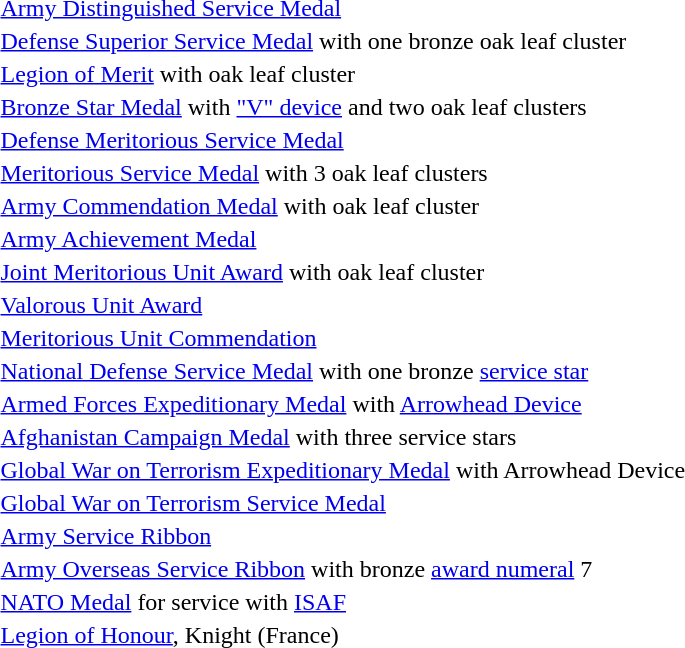<table>
<tr>
<td> <a href='#'>Army Distinguished Service Medal</a></td>
</tr>
<tr>
<td> <a href='#'>Defense Superior Service Medal</a> with one bronze oak leaf cluster</td>
</tr>
<tr>
<td> <a href='#'>Legion of Merit</a> with oak leaf cluster</td>
</tr>
<tr>
<td><span></span><span></span><span></span> <a href='#'>Bronze Star Medal</a> with <a href='#'>"V" device</a> and two oak leaf clusters</td>
</tr>
<tr>
<td> <a href='#'>Defense Meritorious Service Medal</a></td>
</tr>
<tr>
<td><span></span><span></span><span></span> <a href='#'>Meritorious Service Medal</a> with 3 oak leaf clusters</td>
</tr>
<tr>
<td> <a href='#'>Army Commendation Medal</a> with oak leaf cluster</td>
</tr>
<tr>
<td> <a href='#'>Army Achievement Medal</a></td>
</tr>
<tr>
<td> <a href='#'>Joint Meritorious Unit Award</a> with oak leaf cluster</td>
</tr>
<tr>
<td> <a href='#'>Valorous Unit Award</a></td>
</tr>
<tr>
<td> <a href='#'>Meritorious Unit Commendation</a></td>
</tr>
<tr>
<td> <a href='#'>National Defense Service Medal</a> with one bronze <a href='#'>service star</a></td>
</tr>
<tr>
<td> <a href='#'>Armed Forces Expeditionary Medal</a> with <a href='#'>Arrowhead Device</a></td>
</tr>
<tr>
<td><span></span><span></span><span></span> <a href='#'>Afghanistan Campaign Medal</a> with three service stars</td>
</tr>
<tr>
<td> <a href='#'>Global War on Terrorism Expeditionary Medal</a> with Arrowhead Device</td>
</tr>
<tr>
<td> <a href='#'>Global War on Terrorism Service Medal</a></td>
</tr>
<tr>
<td> <a href='#'>Army Service Ribbon</a></td>
</tr>
<tr>
<td><span></span> <a href='#'>Army Overseas Service Ribbon</a> with bronze <a href='#'>award numeral</a> 7</td>
</tr>
<tr>
<td> <a href='#'>NATO Medal</a> for service with <a href='#'>ISAF</a></td>
</tr>
<tr>
<td> <a href='#'>Legion of Honour</a>, Knight (France)</td>
</tr>
</table>
